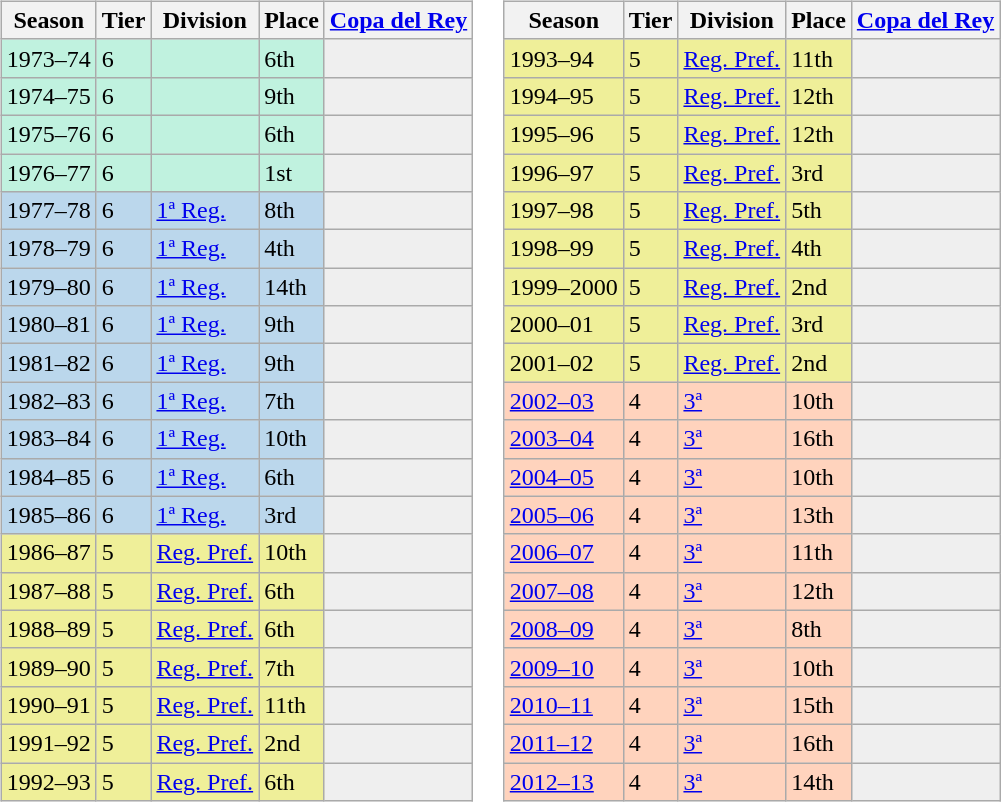<table>
<tr>
<td valign="top" width=0%><br><table class="wikitable">
<tr style="background:#f0f6fa;">
<th>Season</th>
<th>Tier</th>
<th>Division</th>
<th>Place</th>
<th><a href='#'>Copa del Rey</a></th>
</tr>
<tr>
<td style="background:#C0F2DF;">1973–74</td>
<td style="background:#C0F2DF;">6</td>
<td style="background:#C0F2DF;"></td>
<td style="background:#C0F2DF;">6th</td>
<th style="background:#efefef;"></th>
</tr>
<tr>
<td style="background:#C0F2DF;">1974–75</td>
<td style="background:#C0F2DF;">6</td>
<td style="background:#C0F2DF;"></td>
<td style="background:#C0F2DF;">9th</td>
<th style="background:#efefef;"></th>
</tr>
<tr>
<td style="background:#C0F2DF;">1975–76</td>
<td style="background:#C0F2DF;">6</td>
<td style="background:#C0F2DF;"></td>
<td style="background:#C0F2DF;">6th</td>
<th style="background:#efefef;"></th>
</tr>
<tr>
<td style="background:#C0F2DF;">1976–77</td>
<td style="background:#C0F2DF;">6</td>
<td style="background:#C0F2DF;"></td>
<td style="background:#C0F2DF;">1st</td>
<th style="background:#efefef;"></th>
</tr>
<tr>
<td style="background:#BBD7EC;">1977–78</td>
<td style="background:#BBD7EC;">6</td>
<td style="background:#BBD7EC;"><a href='#'>1ª Reg.</a></td>
<td style="background:#BBD7EC;">8th</td>
<th style="background:#efefef;"></th>
</tr>
<tr>
<td style="background:#BBD7EC;">1978–79</td>
<td style="background:#BBD7EC;">6</td>
<td style="background:#BBD7EC;"><a href='#'>1ª Reg.</a></td>
<td style="background:#BBD7EC;">4th</td>
<th style="background:#efefef;"></th>
</tr>
<tr>
<td style="background:#BBD7EC;">1979–80</td>
<td style="background:#BBD7EC;">6</td>
<td style="background:#BBD7EC;"><a href='#'>1ª Reg.</a></td>
<td style="background:#BBD7EC;">14th</td>
<th style="background:#efefef;"></th>
</tr>
<tr>
<td style="background:#BBD7EC;">1980–81</td>
<td style="background:#BBD7EC;">6</td>
<td style="background:#BBD7EC;"><a href='#'>1ª Reg.</a></td>
<td style="background:#BBD7EC;">9th</td>
<th style="background:#efefef;"></th>
</tr>
<tr>
<td style="background:#BBD7EC;">1981–82</td>
<td style="background:#BBD7EC;">6</td>
<td style="background:#BBD7EC;"><a href='#'>1ª Reg.</a></td>
<td style="background:#BBD7EC;">9th</td>
<th style="background:#efefef;"></th>
</tr>
<tr>
<td style="background:#BBD7EC;">1982–83</td>
<td style="background:#BBD7EC;">6</td>
<td style="background:#BBD7EC;"><a href='#'>1ª Reg.</a></td>
<td style="background:#BBD7EC;">7th</td>
<th style="background:#efefef;"></th>
</tr>
<tr>
<td style="background:#BBD7EC;">1983–84</td>
<td style="background:#BBD7EC;">6</td>
<td style="background:#BBD7EC;"><a href='#'>1ª Reg.</a></td>
<td style="background:#BBD7EC;">10th</td>
<th style="background:#efefef;"></th>
</tr>
<tr>
<td style="background:#BBD7EC;">1984–85</td>
<td style="background:#BBD7EC;">6</td>
<td style="background:#BBD7EC;"><a href='#'>1ª Reg.</a></td>
<td style="background:#BBD7EC;">6th</td>
<th style="background:#efefef;"></th>
</tr>
<tr>
<td style="background:#BBD7EC;">1985–86</td>
<td style="background:#BBD7EC;">6</td>
<td style="background:#BBD7EC;"><a href='#'>1ª Reg.</a></td>
<td style="background:#BBD7EC;">3rd</td>
<th style="background:#efefef;"></th>
</tr>
<tr>
<td style="background:#EFEF99;">1986–87</td>
<td style="background:#EFEF99;">5</td>
<td style="background:#EFEF99;"><a href='#'>Reg. Pref.</a></td>
<td style="background:#EFEF99;">10th</td>
<th style="background:#efefef;"></th>
</tr>
<tr>
<td style="background:#EFEF99;">1987–88</td>
<td style="background:#EFEF99;">5</td>
<td style="background:#EFEF99;"><a href='#'>Reg. Pref.</a></td>
<td style="background:#EFEF99;">6th</td>
<th style="background:#efefef;"></th>
</tr>
<tr>
<td style="background:#EFEF99;">1988–89</td>
<td style="background:#EFEF99;">5</td>
<td style="background:#EFEF99;"><a href='#'>Reg. Pref.</a></td>
<td style="background:#EFEF99;">6th</td>
<th style="background:#efefef;"></th>
</tr>
<tr>
<td style="background:#EFEF99;">1989–90</td>
<td style="background:#EFEF99;">5</td>
<td style="background:#EFEF99;"><a href='#'>Reg. Pref.</a></td>
<td style="background:#EFEF99;">7th</td>
<th style="background:#efefef;"></th>
</tr>
<tr>
<td style="background:#EFEF99;">1990–91</td>
<td style="background:#EFEF99;">5</td>
<td style="background:#EFEF99;"><a href='#'>Reg. Pref.</a></td>
<td style="background:#EFEF99;">11th</td>
<th style="background:#efefef;"></th>
</tr>
<tr>
<td style="background:#EFEF99;">1991–92</td>
<td style="background:#EFEF99;">5</td>
<td style="background:#EFEF99;"><a href='#'>Reg. Pref.</a></td>
<td style="background:#EFEF99;">2nd</td>
<th style="background:#efefef;"></th>
</tr>
<tr>
<td style="background:#EFEF99;">1992–93</td>
<td style="background:#EFEF99;">5</td>
<td style="background:#EFEF99;"><a href='#'>Reg. Pref.</a></td>
<td style="background:#EFEF99;">6th</td>
<th style="background:#efefef;"></th>
</tr>
</table>
</td>
<td valign="top" width=0%><br><table class="wikitable">
<tr style="background:#f0f6fa;">
<th>Season</th>
<th>Tier</th>
<th>Division</th>
<th>Place</th>
<th><a href='#'>Copa del Rey</a></th>
</tr>
<tr>
<td style="background:#EFEF99;">1993–94</td>
<td style="background:#EFEF99;">5</td>
<td style="background:#EFEF99;"><a href='#'>Reg. Pref.</a></td>
<td style="background:#EFEF99;">11th</td>
<th style="background:#efefef;"></th>
</tr>
<tr>
<td style="background:#EFEF99;">1994–95</td>
<td style="background:#EFEF99;">5</td>
<td style="background:#EFEF99;"><a href='#'>Reg. Pref.</a></td>
<td style="background:#EFEF99;">12th</td>
<th style="background:#efefef;"></th>
</tr>
<tr>
<td style="background:#EFEF99;">1995–96</td>
<td style="background:#EFEF99;">5</td>
<td style="background:#EFEF99;"><a href='#'>Reg. Pref.</a></td>
<td style="background:#EFEF99;">12th</td>
<th style="background:#efefef;"></th>
</tr>
<tr>
<td style="background:#EFEF99;">1996–97</td>
<td style="background:#EFEF99;">5</td>
<td style="background:#EFEF99;"><a href='#'>Reg. Pref.</a></td>
<td style="background:#EFEF99;">3rd</td>
<th style="background:#efefef;"></th>
</tr>
<tr>
<td style="background:#EFEF99;">1997–98</td>
<td style="background:#EFEF99;">5</td>
<td style="background:#EFEF99;"><a href='#'>Reg. Pref.</a></td>
<td style="background:#EFEF99;">5th</td>
<th style="background:#efefef;"></th>
</tr>
<tr>
<td style="background:#EFEF99;">1998–99</td>
<td style="background:#EFEF99;">5</td>
<td style="background:#EFEF99;"><a href='#'>Reg. Pref.</a></td>
<td style="background:#EFEF99;">4th</td>
<th style="background:#efefef;"></th>
</tr>
<tr>
<td style="background:#EFEF99;">1999–2000</td>
<td style="background:#EFEF99;">5</td>
<td style="background:#EFEF99;"><a href='#'>Reg. Pref.</a></td>
<td style="background:#EFEF99;">2nd</td>
<th style="background:#efefef;"></th>
</tr>
<tr>
<td style="background:#EFEF99;">2000–01</td>
<td style="background:#EFEF99;">5</td>
<td style="background:#EFEF99;"><a href='#'>Reg. Pref.</a></td>
<td style="background:#EFEF99;">3rd</td>
<th style="background:#efefef;"></th>
</tr>
<tr>
<td style="background:#EFEF99;">2001–02</td>
<td style="background:#EFEF99;">5</td>
<td style="background:#EFEF99;"><a href='#'>Reg. Pref.</a></td>
<td style="background:#EFEF99;">2nd</td>
<th style="background:#efefef;"></th>
</tr>
<tr>
<td style="background:#FFD3BD;"><a href='#'>2002–03</a></td>
<td style="background:#FFD3BD;">4</td>
<td style="background:#FFD3BD;"><a href='#'>3ª</a></td>
<td style="background:#FFD3BD;">10th</td>
<th style="background:#efefef;"></th>
</tr>
<tr>
<td style="background:#FFD3BD;"><a href='#'>2003–04</a></td>
<td style="background:#FFD3BD;">4</td>
<td style="background:#FFD3BD;"><a href='#'>3ª</a></td>
<td style="background:#FFD3BD;">16th</td>
<th style="background:#efefef;"></th>
</tr>
<tr>
<td style="background:#FFD3BD;"><a href='#'>2004–05</a></td>
<td style="background:#FFD3BD;">4</td>
<td style="background:#FFD3BD;"><a href='#'>3ª</a></td>
<td style="background:#FFD3BD;">10th</td>
<th style="background:#efefef;"></th>
</tr>
<tr>
<td style="background:#FFD3BD;"><a href='#'>2005–06</a></td>
<td style="background:#FFD3BD;">4</td>
<td style="background:#FFD3BD;"><a href='#'>3ª</a></td>
<td style="background:#FFD3BD;">13th</td>
<th style="background:#efefef;"></th>
</tr>
<tr>
<td style="background:#FFD3BD;"><a href='#'>2006–07</a></td>
<td style="background:#FFD3BD;">4</td>
<td style="background:#FFD3BD;"><a href='#'>3ª</a></td>
<td style="background:#FFD3BD;">11th</td>
<th style="background:#efefef;"></th>
</tr>
<tr>
<td style="background:#FFD3BD;"><a href='#'>2007–08</a></td>
<td style="background:#FFD3BD;">4</td>
<td style="background:#FFD3BD;"><a href='#'>3ª</a></td>
<td style="background:#FFD3BD;">12th</td>
<th style="background:#efefef;"></th>
</tr>
<tr>
<td style="background:#FFD3BD;"><a href='#'>2008–09</a></td>
<td style="background:#FFD3BD;">4</td>
<td style="background:#FFD3BD;"><a href='#'>3ª</a></td>
<td style="background:#FFD3BD;">8th</td>
<td style="background:#efefef;"></td>
</tr>
<tr>
<td style="background:#FFD3BD;"><a href='#'>2009–10</a></td>
<td style="background:#FFD3BD;">4</td>
<td style="background:#FFD3BD;"><a href='#'>3ª</a></td>
<td style="background:#FFD3BD;">10th</td>
<td style="background:#efefef;"></td>
</tr>
<tr>
<td style="background:#FFD3BD;"><a href='#'>2010–11</a></td>
<td style="background:#FFD3BD;">4</td>
<td style="background:#FFD3BD;"><a href='#'>3ª</a></td>
<td style="background:#FFD3BD;">15th</td>
<td style="background:#efefef;"></td>
</tr>
<tr>
<td style="background:#FFD3BD;"><a href='#'>2011–12</a></td>
<td style="background:#FFD3BD;">4</td>
<td style="background:#FFD3BD;"><a href='#'>3ª</a></td>
<td style="background:#FFD3BD;">16th</td>
<td style="background:#efefef;"></td>
</tr>
<tr>
<td style="background:#FFD3BD;"><a href='#'>2012–13</a></td>
<td style="background:#FFD3BD;">4</td>
<td style="background:#FFD3BD;"><a href='#'>3ª</a></td>
<td style="background:#FFD3BD;">14th</td>
<td style="background:#efefef;"></td>
</tr>
</table>
</td>
</tr>
</table>
